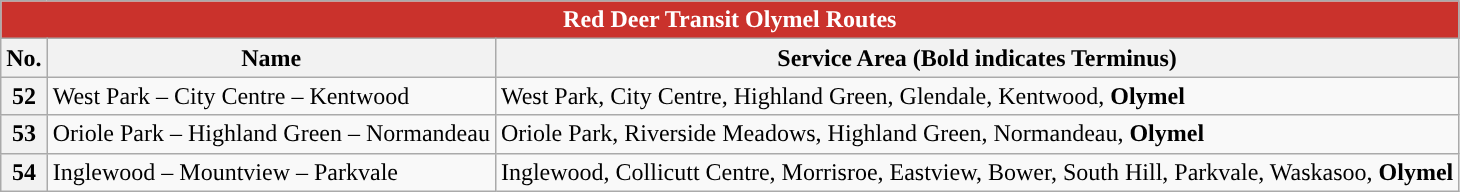<table class="wikitable sortable mw-collapsible mw-collapsed">
<tr>
<th colspan="3" style="background: #ca322c; font-size:100%; color:#FFFFFF;">Red Deer Transit Olymel Routes</th>
</tr>
<tr>
<th>No.</th>
<th>Name</th>
<th>Service Area (Bold indicates Terminus)</th>
</tr>
<tr>
<th>52</th>
<td>West Park – City Centre – Kentwood</td>
<td>West Park, City Centre, Highland Green, Glendale, Kentwood, <strong>Olymel</strong></td>
</tr>
<tr>
<th>53</th>
<td>Oriole Park – Highland Green – Normandeau</td>
<td>Oriole Park, Riverside Meadows, Highland Green, Normandeau, <strong>Olymel</strong></td>
</tr>
<tr>
<th>54</th>
<td>Inglewood – Mountview – Parkvale</td>
<td>Inglewood, Collicutt Centre, Morrisroe, Eastview, Bower, South Hill, Parkvale, Waskasoo, <strong>Olymel</strong></td>
</tr>
</table>
